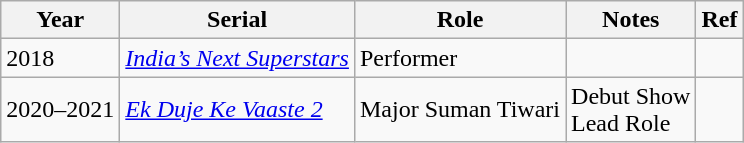<table class="wikitable">
<tr>
<th>Year</th>
<th>Serial</th>
<th>Role</th>
<th>Notes</th>
<th>Ref</th>
</tr>
<tr>
<td>2018</td>
<td><em><a href='#'>India’s Next Superstars</a></em></td>
<td>Performer</td>
<td></td>
<td></td>
</tr>
<tr>
<td>2020–2021</td>
<td><em><a href='#'>Ek Duje Ke Vaaste 2</a></em></td>
<td>Major Suman Tiwari</td>
<td>Debut Show<br>Lead Role</td>
<td></td>
</tr>
</table>
